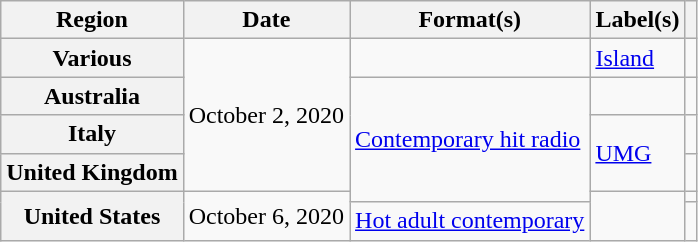<table class="wikitable plainrowheaders">
<tr>
<th scope="col">Region</th>
<th scope="col">Date</th>
<th scope="col">Format(s)</th>
<th scope="col">Label(s)</th>
<th scope="col"></th>
</tr>
<tr>
<th scope="row">Various</th>
<td rowspan="4">October 2, 2020</td>
<td></td>
<td><a href='#'>Island</a></td>
<td></td>
</tr>
<tr>
<th scope="row">Australia</th>
<td rowspan="4"><a href='#'>Contemporary hit radio</a></td>
<td></td>
<td></td>
</tr>
<tr>
<th scope="row">Italy</th>
<td rowspan="2"><a href='#'>UMG</a></td>
<td></td>
</tr>
<tr>
<th scope="row">United Kingdom</th>
<td></td>
</tr>
<tr>
<th scope="row" rowspan="2">United States</th>
<td rowspan="2">October 6, 2020</td>
<td rowspan="2"></td>
<td></td>
</tr>
<tr>
<td><a href='#'>Hot adult contemporary</a></td>
<td></td>
</tr>
</table>
